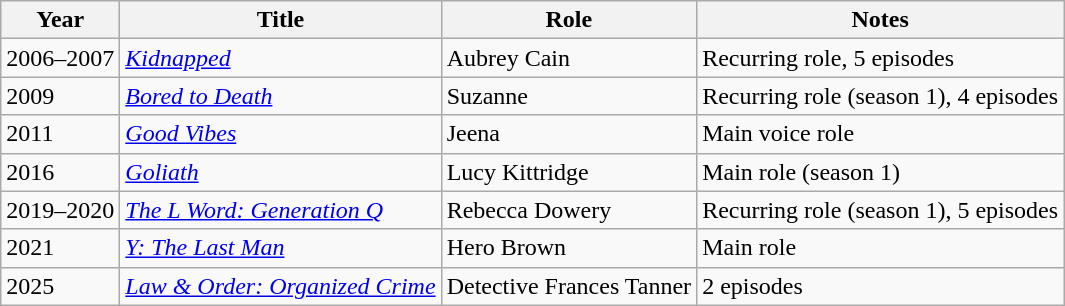<table class="wikitable sortable">
<tr>
<th>Year</th>
<th>Title</th>
<th>Role</th>
<th class="unsortable">Notes</th>
</tr>
<tr>
<td>2006–2007</td>
<td><em><a href='#'>Kidnapped</a></em></td>
<td>Aubrey Cain</td>
<td>Recurring role, 5 episodes</td>
</tr>
<tr>
<td>2009</td>
<td><em><a href='#'>Bored to Death</a></em></td>
<td>Suzanne</td>
<td>Recurring role (season 1), 4 episodes</td>
</tr>
<tr>
<td>2011</td>
<td><em><a href='#'>Good Vibes</a></em></td>
<td>Jeena</td>
<td>Main voice role</td>
</tr>
<tr>
<td>2016</td>
<td><em><a href='#'>Goliath</a></em></td>
<td>Lucy Kittridge</td>
<td>Main role (season 1)</td>
</tr>
<tr>
<td>2019–2020</td>
<td><em><a href='#'>The L Word: Generation Q</a></em></td>
<td>Rebecca Dowery</td>
<td>Recurring role (season 1), 5 episodes</td>
</tr>
<tr>
<td>2021</td>
<td><em><a href='#'>Y: The Last Man</a></em></td>
<td>Hero Brown</td>
<td>Main role</td>
</tr>
<tr>
<td>2025</td>
<td><em><a href='#'>Law & Order: Organized Crime</a></em></td>
<td>Detective Frances Tanner</td>
<td>2 episodes</td>
</tr>
</table>
